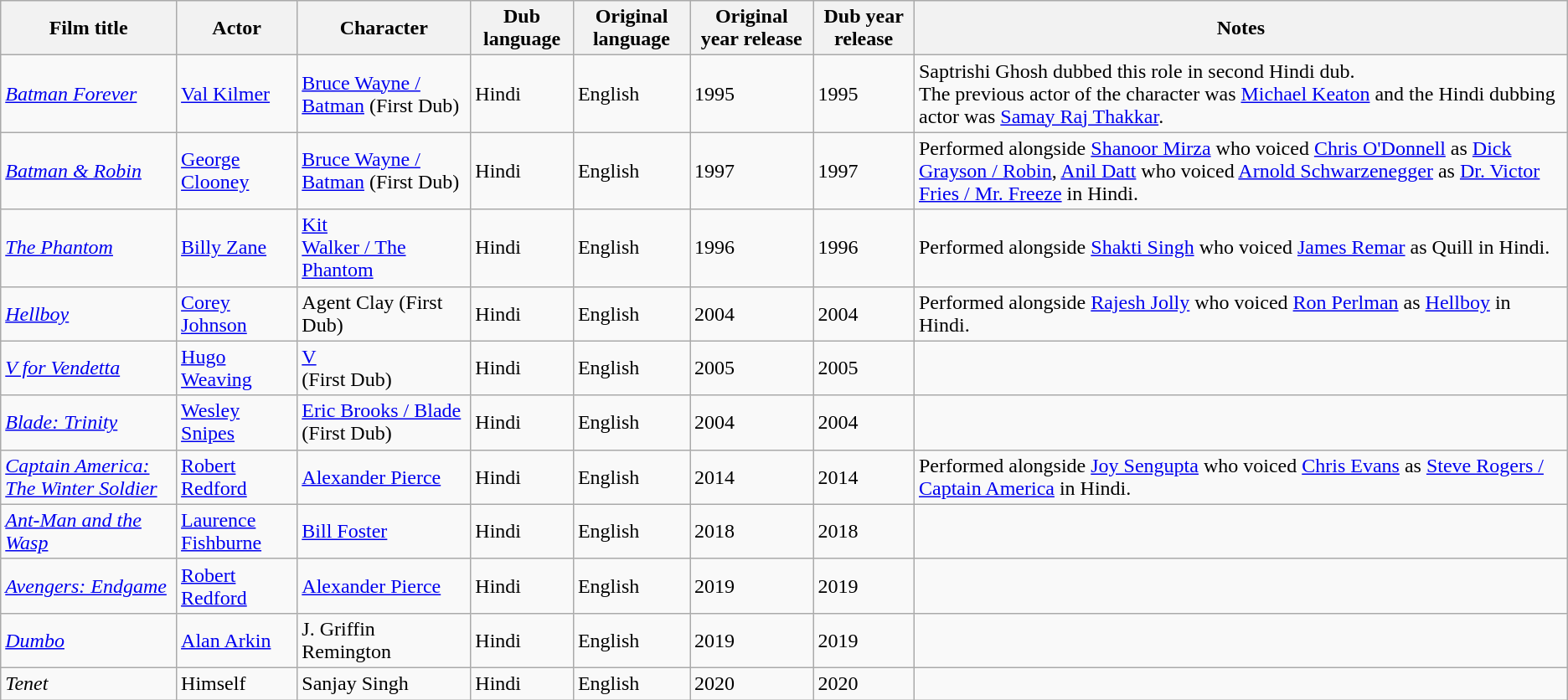<table class="wikitable">
<tr>
<th>Film title</th>
<th>Actor</th>
<th>Character</th>
<th>Dub language</th>
<th>Original language</th>
<th>Original year release</th>
<th>Dub year release</th>
<th>Notes</th>
</tr>
<tr>
<td><em><a href='#'>Batman Forever</a></em></td>
<td><a href='#'>Val Kilmer</a></td>
<td><a href='#'>Bruce Wayne / Batman</a> (First Dub)</td>
<td>Hindi</td>
<td>English</td>
<td>1995</td>
<td>1995</td>
<td>Saptrishi Ghosh dubbed this role in second Hindi dub.<br> The previous actor of the character was <a href='#'>Michael Keaton</a> and the Hindi dubbing actor was <a href='#'>Samay Raj Thakkar</a>.</td>
</tr>
<tr>
<td><a href='#'><em>Batman & Robin</em></a></td>
<td><a href='#'>George Clooney</a></td>
<td><a href='#'>Bruce Wayne / Batman</a> (First Dub)</td>
<td>Hindi</td>
<td>English</td>
<td>1997</td>
<td>1997</td>
<td>Performed alongside <a href='#'>Shanoor Mirza</a> who voiced <a href='#'>Chris O'Donnell</a> as <a href='#'>Dick Grayson / Robin</a>, <a href='#'>Anil Datt</a> who voiced <a href='#'>Arnold Schwarzenegger</a> as <a href='#'>Dr. Victor Fries / Mr. Freeze</a> in Hindi.</td>
</tr>
<tr>
<td><a href='#'><em>The Phantom</em></a></td>
<td><a href='#'>Billy Zane</a></td>
<td><a href='#'>Kit <br>Walker / The Phantom</a></td>
<td>Hindi</td>
<td>English</td>
<td>1996</td>
<td>1996</td>
<td>Performed alongside <a href='#'>Shakti Singh</a> who voiced <a href='#'>James Remar</a> as Quill in Hindi.</td>
</tr>
<tr>
<td><a href='#'><em>Hellboy</em></a></td>
<td><a href='#'>Corey Johnson</a></td>
<td>Agent Clay (First Dub)</td>
<td>Hindi</td>
<td>English</td>
<td>2004</td>
<td>2004</td>
<td>Performed alongside <a href='#'>Rajesh Jolly</a> who voiced <a href='#'>Ron Perlman</a> as <a href='#'>Hellboy</a> in Hindi.</td>
</tr>
<tr>
<td><a href='#'><em>V for Vendetta</em></a></td>
<td><a href='#'>Hugo Weaving</a></td>
<td><a href='#'>V</a><br> (First Dub)</td>
<td>Hindi</td>
<td>English</td>
<td>2005</td>
<td>2005</td>
<td></td>
</tr>
<tr>
<td><em><a href='#'>Blade: Trinity</a></em></td>
<td><a href='#'>Wesley Snipes</a></td>
<td><a href='#'>Eric Brooks / Blade</a> (First Dub)</td>
<td>Hindi</td>
<td>English</td>
<td>2004</td>
<td>2004</td>
<td></td>
</tr>
<tr>
<td><em><a href='#'>Captain America: The Winter Soldier</a></em></td>
<td><a href='#'>Robert Redford</a></td>
<td><a href='#'>Alexander Pierce</a></td>
<td>Hindi</td>
<td>English</td>
<td>2014</td>
<td>2014</td>
<td>Performed alongside <a href='#'>Joy Sengupta</a> who voiced <a href='#'>Chris Evans</a> as <a href='#'>Steve Rogers / Captain America</a> in Hindi.</td>
</tr>
<tr>
<td><em><a href='#'>Ant-Man and the Wasp</a></em></td>
<td><a href='#'>Laurence Fishburne</a></td>
<td><a href='#'>Bill Foster</a></td>
<td>Hindi</td>
<td>English</td>
<td>2018</td>
<td>2018</td>
<td></td>
</tr>
<tr>
<td><em><a href='#'>Avengers: Endgame</a></em></td>
<td><a href='#'>Robert Redford</a></td>
<td><a href='#'>Alexander Pierce</a></td>
<td>Hindi</td>
<td>English</td>
<td>2019</td>
<td>2019</td>
<td></td>
</tr>
<tr>
<td><a href='#'><em>Dumbo</em></a></td>
<td><a href='#'>Alan Arkin</a></td>
<td>J. Griffin Remington</td>
<td>Hindi</td>
<td>English</td>
<td>2019</td>
<td>2019</td>
<td></td>
</tr>
<tr>
<td><em>Tenet</em></td>
<td>Himself</td>
<td>Sanjay Singh</td>
<td>Hindi</td>
<td>English</td>
<td>2020</td>
<td>2020</td>
<td></td>
</tr>
</table>
